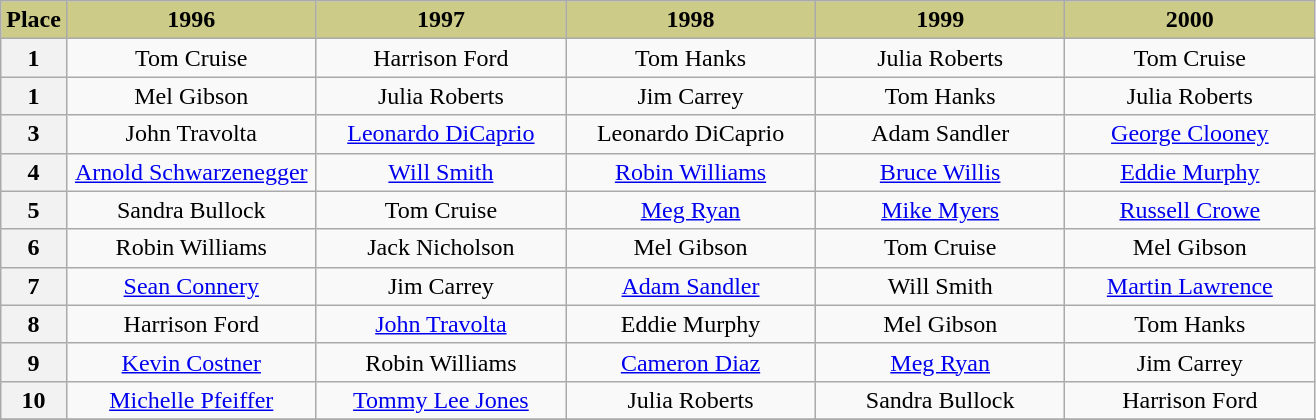<table class="wikitable" style="text-align:center">
<tr>
<th scope="col" style="background:#CC8" width="5%">Place</th>
<th scope="col" style="background:#CC8" width="19%">1996</th>
<th scope="col" style="background:#CC8" width="19%">1997</th>
<th scope="col" style="background:#CC8" width="19%">1998</th>
<th scope="col" style="background:#CC8" width="19%">1999</th>
<th scope="col" style="background:#CC8" width="19%">2000</th>
</tr>
<tr>
<th scope="row">1</th>
<td>Tom Cruise</td>
<td>Harrison Ford</td>
<td>Tom Hanks</td>
<td>Julia Roberts</td>
<td>Tom Cruise</td>
</tr>
<tr>
<th scope="row">1</th>
<td>Mel Gibson</td>
<td>Julia Roberts</td>
<td>Jim Carrey</td>
<td>Tom Hanks</td>
<td>Julia Roberts</td>
</tr>
<tr>
<th scope="row">3</th>
<td>John Travolta</td>
<td><a href='#'>Leonardo DiCaprio</a></td>
<td>Leonardo DiCaprio</td>
<td>Adam Sandler</td>
<td><a href='#'>George Clooney</a></td>
</tr>
<tr>
<th scope="row">4</th>
<td><a href='#'>Arnold Schwarzenegger</a></td>
<td><a href='#'>Will Smith</a></td>
<td><a href='#'>Robin Williams</a></td>
<td><a href='#'>Bruce Willis</a></td>
<td><a href='#'>Eddie Murphy</a></td>
</tr>
<tr>
<th scope="row">5</th>
<td>Sandra Bullock</td>
<td>Tom Cruise</td>
<td><a href='#'>Meg Ryan</a></td>
<td><a href='#'>Mike Myers</a></td>
<td><a href='#'>Russell Crowe</a></td>
</tr>
<tr>
<th scope="row">6</th>
<td>Robin Williams</td>
<td>Jack Nicholson</td>
<td>Mel Gibson</td>
<td>Tom Cruise</td>
<td>Mel Gibson</td>
</tr>
<tr>
<th scope="row">7</th>
<td><a href='#'>Sean Connery</a></td>
<td>Jim Carrey</td>
<td><a href='#'>Adam Sandler</a></td>
<td>Will Smith</td>
<td><a href='#'>Martin Lawrence</a></td>
</tr>
<tr>
<th scope="row">8</th>
<td>Harrison Ford</td>
<td><a href='#'>John Travolta</a></td>
<td>Eddie Murphy</td>
<td>Mel Gibson</td>
<td>Tom Hanks</td>
</tr>
<tr>
<th scope="row">9</th>
<td><a href='#'>Kevin Costner</a></td>
<td>Robin Williams</td>
<td><a href='#'>Cameron Diaz</a></td>
<td><a href='#'>Meg Ryan</a></td>
<td>Jim Carrey</td>
</tr>
<tr>
<th scope="row">10</th>
<td><a href='#'>Michelle Pfeiffer</a></td>
<td><a href='#'>Tommy Lee Jones</a></td>
<td>Julia Roberts</td>
<td>Sandra Bullock</td>
<td>Harrison Ford</td>
</tr>
<tr>
</tr>
</table>
